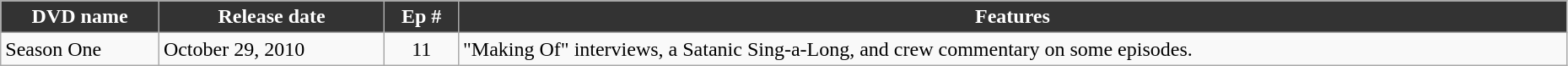<table class="wikitable" style="width:98%;">
<tr>
<th style="background:#333; color:#fff;">DVD name</th>
<th style="background:#333; color:#fff;">Release date</th>
<th style="background:#333; color:#fff;">Ep #</th>
<th style="background:#333; color:#fff;">Features</th>
</tr>
<tr>
<td>Season One</td>
<td>October 29, 2010</td>
<td style="text-align:center;">11</td>
<td>"Making Of" interviews, a Satanic Sing-a-Long, and crew commentary on some episodes.</td>
</tr>
</table>
